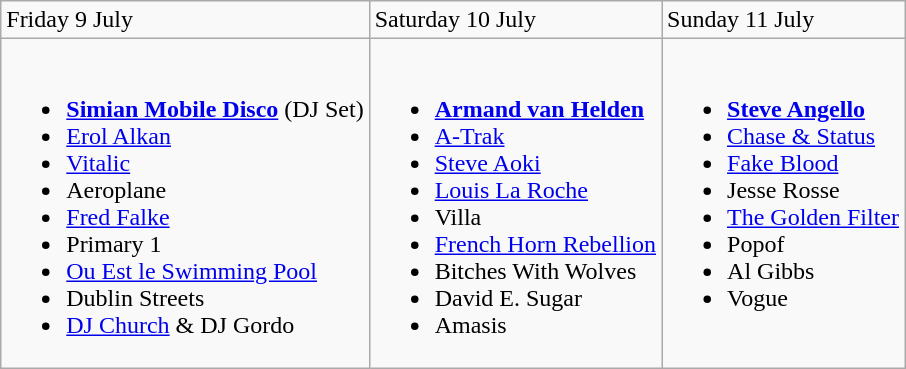<table class="wikitable">
<tr>
<td>Friday 9 July</td>
<td>Saturday 10 July</td>
<td>Sunday 11 July</td>
</tr>
<tr valign="top">
<td><br><ul><li><strong><a href='#'>Simian Mobile Disco</a></strong> (DJ Set)</li><li><a href='#'>Erol Alkan</a></li><li><a href='#'>Vitalic</a></li><li>Aeroplane</li><li><a href='#'>Fred Falke</a></li><li>Primary 1</li><li><a href='#'>Ou Est le Swimming Pool</a></li><li>Dublin Streets</li><li><a href='#'>DJ Church</a> & DJ Gordo</li></ul></td>
<td><br><ul><li><strong><a href='#'>Armand van Helden</a></strong></li><li><a href='#'>A-Trak</a></li><li><a href='#'>Steve Aoki</a></li><li><a href='#'>Louis La Roche</a></li><li>Villa</li><li><a href='#'>French Horn Rebellion</a></li><li>Bitches With Wolves</li><li>David E. Sugar</li><li>Amasis</li></ul></td>
<td><br><ul><li><strong><a href='#'>Steve Angello</a></strong></li><li><a href='#'>Chase & Status</a></li><li><a href='#'>Fake Blood</a></li><li>Jesse Rosse</li><li><a href='#'>The Golden Filter</a></li><li>Popof</li><li>Al Gibbs</li><li>Vogue</li></ul></td>
</tr>
</table>
